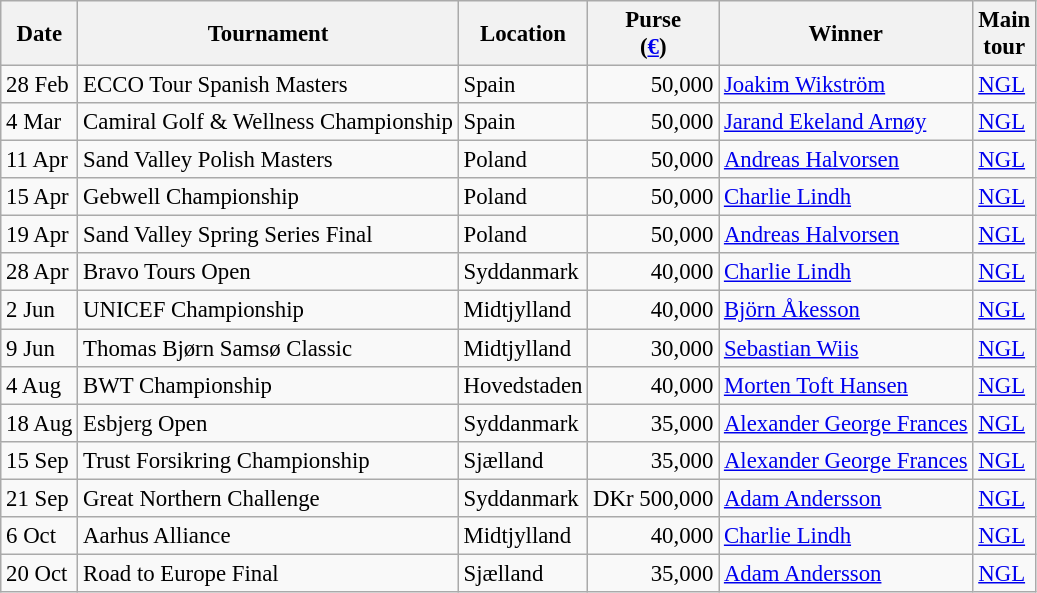<table class="wikitable" style="font-size:95%;">
<tr>
<th>Date</th>
<th>Tournament</th>
<th>Location</th>
<th>Purse<br>(<a href='#'>€</a>)</th>
<th>Winner</th>
<th>Main<br>tour</th>
</tr>
<tr>
<td>28 Feb</td>
<td>ECCO Tour Spanish Masters</td>
<td>Spain</td>
<td align=right>50,000</td>
<td> <a href='#'>Joakim Wikström</a></td>
<td><a href='#'>NGL</a></td>
</tr>
<tr>
<td>4 Mar</td>
<td>Camiral Golf & Wellness Championship</td>
<td>Spain</td>
<td align=right>50,000</td>
<td> <a href='#'>Jarand Ekeland Arnøy</a></td>
<td><a href='#'>NGL</a></td>
</tr>
<tr>
<td>11 Apr</td>
<td>Sand Valley Polish Masters</td>
<td>Poland</td>
<td align=right>50,000</td>
<td> <a href='#'>Andreas Halvorsen</a></td>
<td><a href='#'>NGL</a></td>
</tr>
<tr>
<td>15 Apr</td>
<td>Gebwell Championship</td>
<td>Poland</td>
<td align=right>50,000</td>
<td> <a href='#'>Charlie Lindh</a></td>
<td><a href='#'>NGL</a></td>
</tr>
<tr>
<td>19 Apr</td>
<td>Sand Valley Spring Series Final</td>
<td>Poland</td>
<td align=right>50,000</td>
<td> <a href='#'>Andreas Halvorsen</a></td>
<td><a href='#'>NGL</a></td>
</tr>
<tr>
<td>28 Apr</td>
<td>Bravo Tours Open</td>
<td>Syddanmark</td>
<td align=right>40,000</td>
<td> <a href='#'>Charlie Lindh</a></td>
<td><a href='#'>NGL</a></td>
</tr>
<tr>
<td>2 Jun</td>
<td>UNICEF Championship</td>
<td>Midtjylland</td>
<td align=right>40,000</td>
<td> <a href='#'>Björn Åkesson</a></td>
<td><a href='#'>NGL</a></td>
</tr>
<tr>
<td>9 Jun</td>
<td>Thomas Bjørn Samsø Classic</td>
<td>Midtjylland</td>
<td align=right>30,000</td>
<td> <a href='#'>Sebastian Wiis</a></td>
<td><a href='#'>NGL</a></td>
</tr>
<tr>
<td>4 Aug</td>
<td>BWT Championship</td>
<td>Hovedstaden</td>
<td align=right>40,000</td>
<td> <a href='#'>Morten Toft Hansen</a></td>
<td><a href='#'>NGL</a></td>
</tr>
<tr>
<td>18 Aug</td>
<td>Esbjerg Open</td>
<td>Syddanmark</td>
<td align=right>35,000</td>
<td> <a href='#'>Alexander George Frances</a></td>
<td><a href='#'>NGL</a></td>
</tr>
<tr>
<td>15 Sep</td>
<td>Trust Forsikring Championship</td>
<td>Sjælland</td>
<td align=right>35,000</td>
<td> <a href='#'>Alexander George Frances</a></td>
<td><a href='#'>NGL</a></td>
</tr>
<tr>
<td>21 Sep</td>
<td>Great Northern Challenge</td>
<td>Syddanmark</td>
<td align=right>DKr 500,000</td>
<td> <a href='#'>Adam Andersson</a></td>
<td><a href='#'>NGL</a></td>
</tr>
<tr>
<td>6 Oct</td>
<td>Aarhus Alliance</td>
<td>Midtjylland</td>
<td align=right>40,000</td>
<td> <a href='#'>Charlie Lindh</a></td>
<td><a href='#'>NGL</a></td>
</tr>
<tr>
<td>20 Oct</td>
<td>Road to Europe Final</td>
<td>Sjælland</td>
<td align=right>35,000</td>
<td> <a href='#'>Adam Andersson</a></td>
<td><a href='#'>NGL</a></td>
</tr>
</table>
